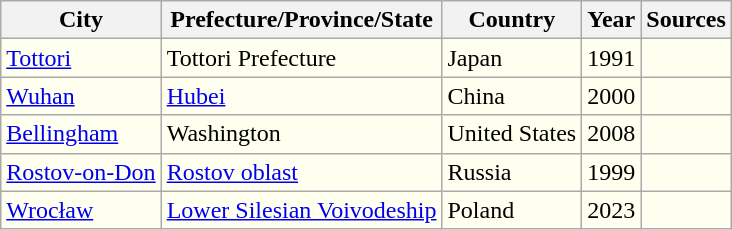<table class="wikitable" style="font-size:100%; background:#FFFFEF; float:left;">
<tr>
<th>City</th>
<th>Prefecture/Province/State</th>
<th>Country</th>
<th>Year</th>
<th>Sources</th>
</tr>
<tr>
<td><a href='#'>Tottori</a></td>
<td>Tottori Prefecture</td>
<td>Japan</td>
<td>1991</td>
<td style="text-align:center;"></td>
</tr>
<tr>
<td><a href='#'>Wuhan</a></td>
<td><a href='#'>Hubei</a></td>
<td>China</td>
<td>2000</td>
<td style="text-align:center;"></td>
</tr>
<tr>
<td><a href='#'>Bellingham</a></td>
<td>Washington</td>
<td>United States</td>
<td>2008</td>
<td style="text-align:center;"></td>
</tr>
<tr>
<td><a href='#'>Rostov-on-Don</a></td>
<td><a href='#'>Rostov oblast</a></td>
<td>Russia</td>
<td>1999</td>
<td style="text-align:center;"></td>
</tr>
<tr>
<td><a href='#'>Wrocław</a></td>
<td><a href='#'>Lower Silesian Voivodeship</a></td>
<td>Poland</td>
<td>2023</td>
<td style="text-align:center;"></td>
</tr>
</table>
